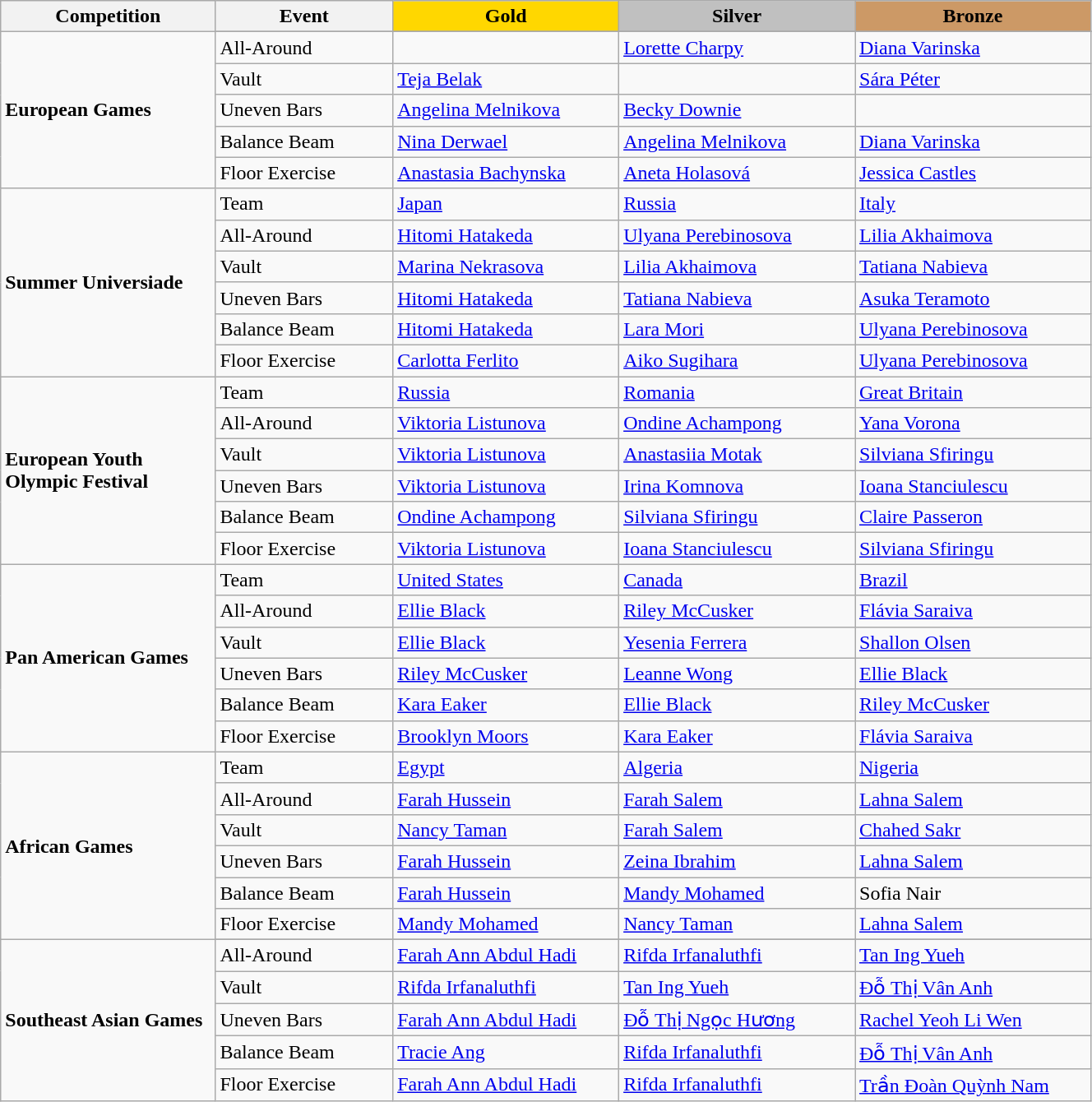<table class="wikitable" style="width:70%;">
<tr>
<th style="text-align:center; width:5%;">Competition</th>
<th style="text-align:center; width:5%;">Event</th>
<td style="text-align:center; width:6%; background:gold;"><strong>Gold</strong></td>
<td style="text-align:center; width:6%; background:silver;"><strong>Silver</strong></td>
<td style="text-align:center; width:6%; background:#c96;"><strong>Bronze</strong></td>
</tr>
<tr>
<td rowspan=6><strong>European Games</strong></td>
</tr>
<tr>
<td>All-Around</td>
<td></td>
<td> <a href='#'>Lorette Charpy</a></td>
<td> <a href='#'>Diana Varinska</a></td>
</tr>
<tr>
<td>Vault</td>
<td> <a href='#'>Teja Belak</a></td>
<td></td>
<td> <a href='#'>Sára Péter</a></td>
</tr>
<tr>
<td>Uneven Bars</td>
<td> <a href='#'>Angelina Melnikova</a></td>
<td> <a href='#'>Becky Downie</a></td>
<td></td>
</tr>
<tr>
<td>Balance Beam</td>
<td> <a href='#'>Nina Derwael</a></td>
<td> <a href='#'>Angelina Melnikova</a></td>
<td> <a href='#'>Diana Varinska</a></td>
</tr>
<tr>
<td> Floor Exercise </td>
<td> <a href='#'>Anastasia Bachynska</a></td>
<td> <a href='#'>Aneta Holasová</a></td>
<td> <a href='#'>Jessica Castles</a></td>
</tr>
<tr>
<td rowspan=6><strong>Summer Universiade</strong></td>
<td>Team</td>
<td> <a href='#'>Japan</a></td>
<td> <a href='#'>Russia</a></td>
<td> <a href='#'>Italy</a></td>
</tr>
<tr>
<td>All-Around</td>
<td> <a href='#'>Hitomi Hatakeda</a></td>
<td> <a href='#'>Ulyana Perebinosova</a></td>
<td> <a href='#'>Lilia Akhaimova</a></td>
</tr>
<tr>
<td>Vault</td>
<td> <a href='#'>Marina Nekrasova</a></td>
<td> <a href='#'>Lilia Akhaimova</a></td>
<td> <a href='#'>Tatiana Nabieva</a></td>
</tr>
<tr>
<td>Uneven Bars</td>
<td> <a href='#'>Hitomi Hatakeda</a></td>
<td> <a href='#'>Tatiana Nabieva</a></td>
<td> <a href='#'>Asuka Teramoto</a></td>
</tr>
<tr>
<td>Balance Beam</td>
<td> <a href='#'>Hitomi Hatakeda</a></td>
<td> <a href='#'>Lara Mori</a></td>
<td> <a href='#'>Ulyana Perebinosova</a></td>
</tr>
<tr>
<td> Floor Exercise </td>
<td> <a href='#'>Carlotta Ferlito</a></td>
<td> <a href='#'>Aiko Sugihara</a></td>
<td> <a href='#'>Ulyana Perebinosova</a></td>
</tr>
<tr>
<td rowspan=6><strong>European Youth Olympic Festival</strong></td>
<td>Team</td>
<td> <a href='#'>Russia</a></td>
<td> <a href='#'>Romania</a></td>
<td> <a href='#'>Great Britain</a></td>
</tr>
<tr>
<td>All-Around</td>
<td> <a href='#'>Viktoria Listunova</a></td>
<td> <a href='#'>Ondine Achampong</a></td>
<td> <a href='#'>Yana Vorona</a></td>
</tr>
<tr>
<td>Vault</td>
<td> <a href='#'>Viktoria Listunova</a></td>
<td> <a href='#'>Anastasiia Motak</a></td>
<td> <a href='#'>Silviana Sfiringu</a></td>
</tr>
<tr>
<td>Uneven Bars</td>
<td> <a href='#'>Viktoria Listunova</a></td>
<td> <a href='#'>Irina Komnova</a></td>
<td> <a href='#'>Ioana Stanciulescu</a></td>
</tr>
<tr>
<td>Balance Beam</td>
<td> <a href='#'>Ondine Achampong</a></td>
<td> <a href='#'>Silviana Sfiringu</a></td>
<td> <a href='#'>Claire Passeron</a></td>
</tr>
<tr>
<td>Floor Exercise</td>
<td> <a href='#'>Viktoria Listunova</a></td>
<td> <a href='#'>Ioana Stanciulescu</a></td>
<td> <a href='#'>Silviana Sfiringu</a></td>
</tr>
<tr>
<td rowspan=6><strong>Pan American Games</strong></td>
<td>Team</td>
<td> <a href='#'>United States</a></td>
<td> <a href='#'>Canada</a></td>
<td> <a href='#'>Brazil</a></td>
</tr>
<tr>
<td>All-Around</td>
<td> <a href='#'>Ellie Black</a></td>
<td> <a href='#'>Riley McCusker</a></td>
<td> <a href='#'>Flávia Saraiva</a></td>
</tr>
<tr>
<td>Vault</td>
<td> <a href='#'>Ellie Black</a></td>
<td> <a href='#'>Yesenia Ferrera</a></td>
<td> <a href='#'>Shallon Olsen</a></td>
</tr>
<tr>
<td>Uneven Bars</td>
<td> <a href='#'>Riley McCusker</a></td>
<td> <a href='#'>Leanne Wong</a></td>
<td> <a href='#'>Ellie Black</a></td>
</tr>
<tr>
<td>Balance Beam</td>
<td> <a href='#'>Kara Eaker</a></td>
<td> <a href='#'>Ellie Black</a></td>
<td> <a href='#'>Riley McCusker</a></td>
</tr>
<tr>
<td>Floor Exercise</td>
<td> <a href='#'>Brooklyn Moors</a></td>
<td> <a href='#'>Kara Eaker</a></td>
<td> <a href='#'>Flávia Saraiva</a></td>
</tr>
<tr>
<td rowspan=6><strong>African Games</strong></td>
<td>Team</td>
<td> <a href='#'>Egypt</a></td>
<td> <a href='#'>Algeria</a></td>
<td> <a href='#'>Nigeria</a></td>
</tr>
<tr>
<td>All-Around</td>
<td> <a href='#'>Farah Hussein</a></td>
<td> <a href='#'>Farah Salem</a></td>
<td> <a href='#'>Lahna Salem</a></td>
</tr>
<tr>
<td>Vault</td>
<td> <a href='#'>Nancy Taman</a></td>
<td> <a href='#'>Farah Salem</a></td>
<td> <a href='#'>Chahed Sakr</a></td>
</tr>
<tr>
<td>Uneven Bars</td>
<td> <a href='#'>Farah Hussein</a></td>
<td> <a href='#'>Zeina Ibrahim</a></td>
<td> <a href='#'>Lahna Salem</a></td>
</tr>
<tr>
<td>Balance Beam</td>
<td> <a href='#'>Farah Hussein</a></td>
<td> <a href='#'>Mandy Mohamed</a></td>
<td> Sofia Nair</td>
</tr>
<tr>
<td>Floor Exercise</td>
<td> <a href='#'>Mandy Mohamed</a></td>
<td> <a href='#'>Nancy Taman</a></td>
<td> <a href='#'>Lahna Salem</a></td>
</tr>
<tr>
<td rowspan=6><strong>Southeast Asian Games</strong></td>
</tr>
<tr>
<td>All-Around</td>
<td> <a href='#'>Farah Ann Abdul Hadi</a></td>
<td> <a href='#'>Rifda Irfanaluthfi</a></td>
<td> <a href='#'>Tan Ing Yueh</a></td>
</tr>
<tr>
<td>Vault</td>
<td> <a href='#'>Rifda Irfanaluthfi</a></td>
<td> <a href='#'>Tan Ing Yueh</a></td>
<td> <a href='#'>Đỗ Thị Vân Anh</a></td>
</tr>
<tr>
<td>Uneven Bars</td>
<td> <a href='#'>Farah Ann Abdul Hadi</a></td>
<td> <a href='#'>Đỗ Thị Ngọc Hương</a></td>
<td> <a href='#'>Rachel Yeoh Li Wen</a></td>
</tr>
<tr>
<td>Balance Beam</td>
<td> <a href='#'>Tracie Ang</a></td>
<td> <a href='#'>Rifda Irfanaluthfi</a></td>
<td> <a href='#'>Đỗ Thị Vân Anh</a></td>
</tr>
<tr>
<td>Floor Exercise</td>
<td> <a href='#'>Farah Ann Abdul Hadi</a></td>
<td> <a href='#'>Rifda Irfanaluthfi</a></td>
<td> <a href='#'>Trần Đoàn Quỳnh Nam</a></td>
</tr>
</table>
